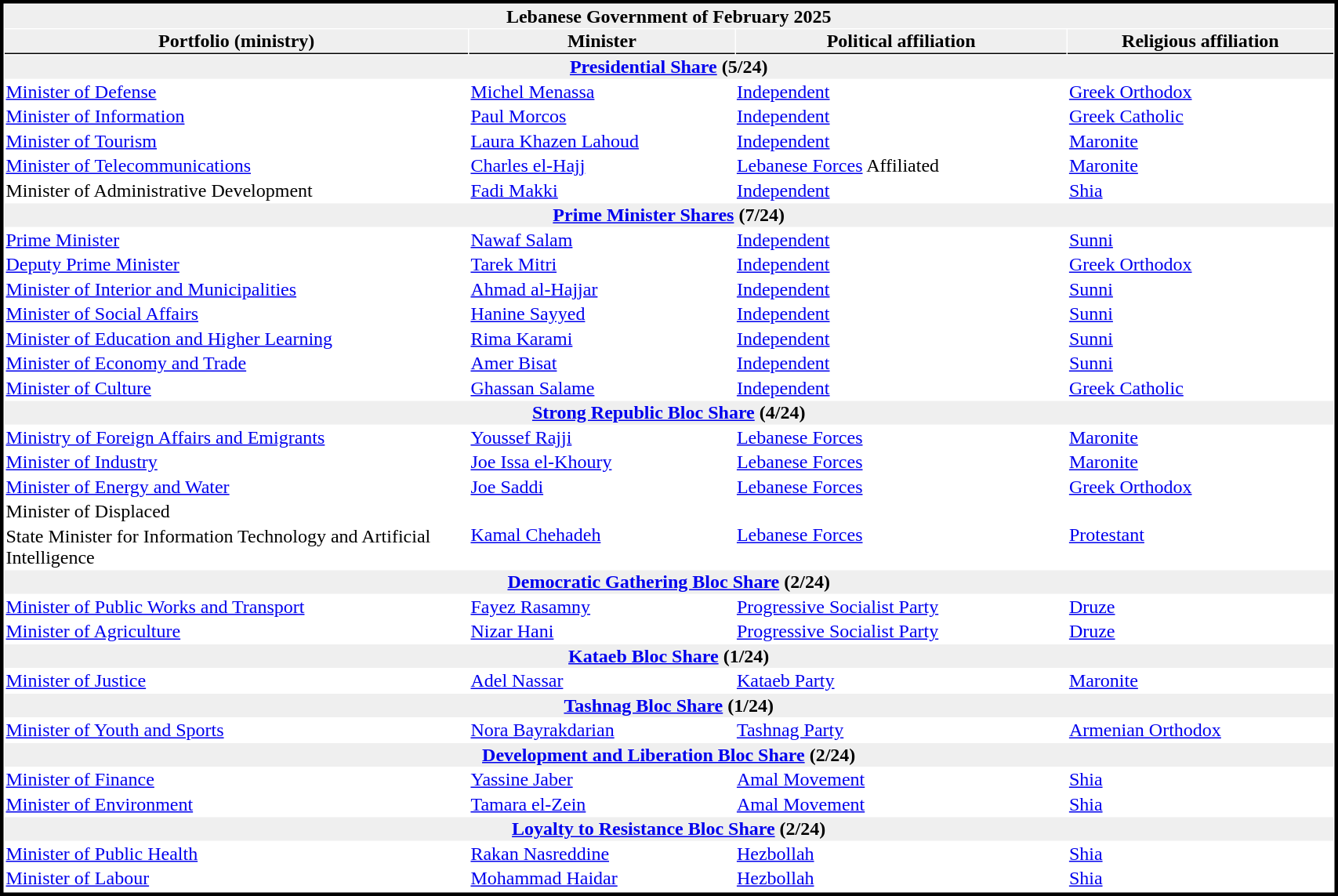<table width="90%" border="0" align="center" cellpadding=1 cellspacing=1 style="margin:2px; border:3px solid;">
<tr>
<td colspan=4 style="text-align:center; background:#efefef"><strong>Lebanese Government of February 2025</strong></td>
</tr>
<tr>
<th width="35%" style="border-bottom:1px solid; background:#efefef;"><strong>Portfolio (ministry)</strong></th>
<th width="20%" style="border-bottom:1px solid; background:#efefef;"><strong>Minister</strong></th>
<th width="25%" style="border-bottom:1px solid; background:#efefef;"><strong>Political affiliation</strong></th>
<th width="20%" style="border-bottom:1px solid; background:#efefef;"><strong>Religious affiliation</strong></th>
</tr>
<tr>
<td colspan=4 style="text-align:center;background:#efefef"><strong><a href='#'>Presidential Share</a> (5/24)</strong></td>
</tr>
<tr>
<td><a href='#'>Minister of Defense</a></td>
<td><a href='#'>Michel Menassa</a></td>
<td> <a href='#'>Independent</a></td>
<td><a href='#'>Greek Orthodox</a></td>
</tr>
<tr>
<td><a href='#'>Minister of Information</a></td>
<td><a href='#'>Paul Morcos</a></td>
<td> <a href='#'>Independent</a></td>
<td><a href='#'>Greek Catholic</a></td>
</tr>
<tr>
<td><a href='#'>Minister of Tourism</a></td>
<td><a href='#'>Laura Khazen Lahoud</a></td>
<td> <a href='#'>Independent</a></td>
<td><a href='#'>Maronite</a></td>
</tr>
<tr>
<td><a href='#'>Minister of Telecommunications</a></td>
<td><a href='#'>Charles el-Hajj</a></td>
<td> <a href='#'>Lebanese Forces</a> Affiliated </td>
<td><a href='#'>Maronite</a></td>
</tr>
<tr>
<td>Minister of Administrative Development</td>
<td><a href='#'>Fadi Makki</a></td>
<td> <a href='#'>Independent</a></td>
<td><a href='#'>Shia</a></td>
</tr>
<tr>
<td colspan=4 style="text-align:center;background:#efefef"><strong><a href='#'>Prime Minister Shares</a> (7/24)</strong></td>
</tr>
<tr>
<td><a href='#'>Prime Minister</a></td>
<td><a href='#'>Nawaf Salam</a></td>
<td> <a href='#'>Independent</a></td>
<td><a href='#'>Sunni</a></td>
</tr>
<tr>
<td><a href='#'>Deputy Prime Minister</a></td>
<td><a href='#'>Tarek Mitri</a></td>
<td> <a href='#'>Independent</a></td>
<td><a href='#'>Greek Orthodox</a></td>
</tr>
<tr>
<td><a href='#'>Minister of Interior and Municipalities</a></td>
<td><a href='#'>Ahmad al-Hajjar</a></td>
<td> <a href='#'>Independent</a></td>
<td><a href='#'>Sunni</a></td>
</tr>
<tr>
<td><a href='#'>Minister of Social Affairs</a></td>
<td><a href='#'>Hanine Sayyed</a></td>
<td> <a href='#'>Independent</a></td>
<td><a href='#'>Sunni</a></td>
</tr>
<tr>
<td><a href='#'>Minister of Education and Higher Learning</a></td>
<td><a href='#'>Rima Karami</a></td>
<td> <a href='#'>Independent</a></td>
<td><a href='#'>Sunni</a></td>
</tr>
<tr>
<td><a href='#'>Minister of Economy and Trade</a></td>
<td><a href='#'>Amer Bisat</a></td>
<td> <a href='#'>Independent</a></td>
<td><a href='#'>Sunni</a></td>
</tr>
<tr>
<td><a href='#'>Minister of Culture</a></td>
<td><a href='#'>Ghassan Salame</a></td>
<td> <a href='#'>Independent</a></td>
<td><a href='#'>Greek Catholic</a></td>
</tr>
<tr>
<td colspan=4 style="text-align:center;background:#efefef"><strong><a href='#'>Strong Republic Bloc Share</a> (4/24)</strong></td>
</tr>
<tr>
<td><a href='#'>Ministry of Foreign Affairs and Emigrants</a></td>
<td><a href='#'>Youssef Rajji</a></td>
<td> <a href='#'>Lebanese Forces</a></td>
<td><a href='#'>Maronite</a></td>
</tr>
<tr>
<td><a href='#'>Minister of Industry</a></td>
<td><a href='#'>Joe Issa el-Khoury</a></td>
<td> <a href='#'>Lebanese Forces</a></td>
<td><a href='#'>Maronite</a></td>
</tr>
<tr>
<td><a href='#'>Minister of Energy and Water</a></td>
<td><a href='#'>Joe Saddi</a></td>
<td> <a href='#'>Lebanese Forces</a></td>
<td><a href='#'>Greek Orthodox</a></td>
</tr>
<tr>
<td>Minister of Displaced</td>
<td rowspan="2"><a href='#'>Kamal Chehadeh</a></td>
<td rowspan="2"> <a href='#'>Lebanese Forces</a></td>
<td rowspan="2"><a href='#'>Protestant</a></td>
</tr>
<tr>
<td>State Minister for Information Technology and Artificial Intelligence</td>
</tr>
<tr>
<td colspan=4 style="text-align:center;background:#efefef"><strong><a href='#'>Democratic Gathering Bloc Share</a> (2/24)</strong></td>
</tr>
<tr>
<td><a href='#'>Minister of Public Works and Transport</a></td>
<td><a href='#'>Fayez Rasamny</a></td>
<td> <a href='#'>Progressive Socialist Party</a></td>
<td><a href='#'>Druze</a></td>
</tr>
<tr>
<td><a href='#'>Minister of Agriculture</a></td>
<td><a href='#'>Nizar Hani</a></td>
<td> <a href='#'>Progressive Socialist Party</a></td>
<td><a href='#'>Druze</a></td>
</tr>
<tr>
<td colspan=4 style="text-align:center;background:#efefef"><strong><a href='#'>Kataeb Bloc Share</a> (1/24)</strong></td>
</tr>
<tr>
<td><a href='#'>Minister of Justice</a></td>
<td><a href='#'>Adel Nassar</a></td>
<td> <a href='#'>Kataeb Party</a></td>
<td><a href='#'>Maronite</a></td>
</tr>
<tr>
<td colspan=4 style="text-align:center;background:#efefef"><strong><a href='#'>Tashnag Bloc Share</a> (1/24)</strong></td>
</tr>
<tr>
<td><a href='#'>Minister of Youth and Sports</a></td>
<td><a href='#'>Nora Bayrakdarian</a></td>
<td> <a href='#'>Tashnag Party</a></td>
<td><a href='#'>Armenian Orthodox</a></td>
</tr>
<tr>
<td colspan=4 style="text-align: center;background:#efefef"><strong><a href='#'>Development and Liberation Bloc Share</a> (2/24)</strong></td>
</tr>
<tr>
<td><a href='#'>Minister of Finance</a></td>
<td><a href='#'>Yassine Jaber</a></td>
<td> <a href='#'>Amal Movement</a></td>
<td><a href='#'>Shia</a></td>
</tr>
<tr>
<td><a href='#'>Minister of Environment</a></td>
<td><a href='#'>Tamara el-Zein</a></td>
<td> <a href='#'>Amal Movement</a></td>
<td><a href='#'>Shia</a></td>
</tr>
<tr>
<td colspan=4 style="text-align:center;background:#efefef"><strong><a href='#'>Loyalty to Resistance Bloc Share</a> (2/24)</strong></td>
</tr>
<tr>
<td><a href='#'>Minister of Public Health</a></td>
<td><a href='#'>Rakan Nasreddine</a></td>
<td> <a href='#'>Hezbollah</a></td>
<td><a href='#'>Shia</a></td>
</tr>
<tr>
<td><a href='#'>Minister of Labour</a></td>
<td><a href='#'>Mohammad Haidar</a></td>
<td> <a href='#'>Hezbollah</a></td>
<td><a href='#'>Shia</a></td>
</tr>
<tr>
</tr>
</table>
